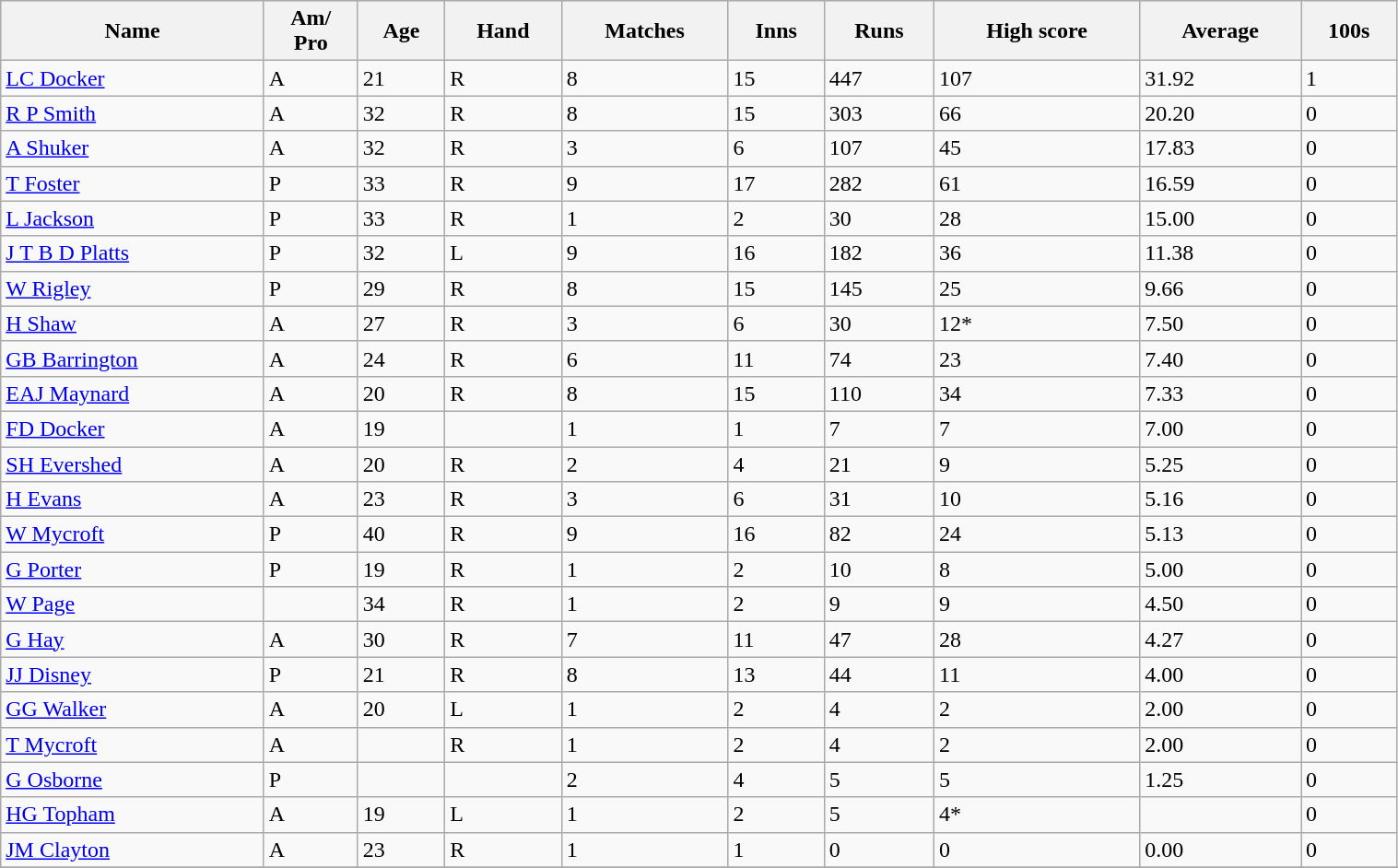<table class="wikitable sortable" width="80%">
<tr bgcolor="#efefef">
<th>Name</th>
<th>Am/<br>Pro</th>
<th>Age</th>
<th>Hand</th>
<th>Matches</th>
<th>Inns</th>
<th>Runs</th>
<th>High score</th>
<th>Average</th>
<th>100s</th>
</tr>
<tr>
<td><a href='#'>LC Docker</a></td>
<td>A</td>
<td>21</td>
<td>R</td>
<td>8</td>
<td>15</td>
<td>447</td>
<td>107</td>
<td>31.92</td>
<td>1</td>
</tr>
<tr>
<td><a href='#'>R P Smith</a></td>
<td>A</td>
<td>32</td>
<td>R</td>
<td>8</td>
<td>15</td>
<td>303</td>
<td>66</td>
<td>20.20</td>
<td>0</td>
</tr>
<tr>
<td><a href='#'>A Shuker</a></td>
<td>A</td>
<td>32</td>
<td>R</td>
<td>3</td>
<td>6</td>
<td>107</td>
<td>45</td>
<td>17.83</td>
<td>0</td>
</tr>
<tr>
<td><a href='#'>T Foster</a></td>
<td>P</td>
<td>33</td>
<td>R</td>
<td>9</td>
<td>17</td>
<td>282</td>
<td>61</td>
<td>16.59</td>
<td>0</td>
</tr>
<tr>
<td><a href='#'>L Jackson</a></td>
<td>P</td>
<td>33</td>
<td>R</td>
<td>1</td>
<td>2</td>
<td>30</td>
<td>28</td>
<td>15.00</td>
<td>0</td>
</tr>
<tr>
<td><a href='#'>J T B D Platts</a></td>
<td>P</td>
<td>32</td>
<td>L</td>
<td>9</td>
<td>16</td>
<td>182</td>
<td>36</td>
<td>11.38</td>
<td>0</td>
</tr>
<tr>
<td><a href='#'>W Rigley</a></td>
<td>P</td>
<td>29</td>
<td>R</td>
<td>8</td>
<td>15</td>
<td>145</td>
<td>25</td>
<td>9.66</td>
<td>0</td>
</tr>
<tr>
<td><a href='#'>H Shaw</a></td>
<td>A</td>
<td>27</td>
<td>R</td>
<td>3</td>
<td>6</td>
<td>30</td>
<td>12*</td>
<td>7.50</td>
<td>0</td>
</tr>
<tr>
<td><a href='#'>GB Barrington</a></td>
<td>A</td>
<td>24</td>
<td>R</td>
<td>6</td>
<td>11</td>
<td>74</td>
<td>23</td>
<td>7.40</td>
<td>0</td>
</tr>
<tr>
<td><a href='#'>EAJ Maynard</a></td>
<td>A</td>
<td>20</td>
<td>R</td>
<td>8</td>
<td>15</td>
<td>110</td>
<td>34</td>
<td>7.33</td>
<td>0</td>
</tr>
<tr>
<td><a href='#'>FD Docker</a></td>
<td>A</td>
<td>19</td>
<td></td>
<td>1</td>
<td>1</td>
<td>7</td>
<td>7</td>
<td>7.00</td>
<td>0</td>
</tr>
<tr>
<td><a href='#'>SH Evershed</a></td>
<td>A</td>
<td>20</td>
<td>R</td>
<td>2</td>
<td>4</td>
<td>21</td>
<td>9</td>
<td>5.25</td>
<td>0</td>
</tr>
<tr>
<td><a href='#'>H Evans</a></td>
<td>A</td>
<td>23</td>
<td>R</td>
<td>3</td>
<td>6</td>
<td>31</td>
<td>10</td>
<td>5.16</td>
<td>0</td>
</tr>
<tr>
<td><a href='#'>W Mycroft</a></td>
<td>P</td>
<td>40</td>
<td>R</td>
<td>9</td>
<td>16</td>
<td>82</td>
<td>24</td>
<td>5.13</td>
<td>0</td>
</tr>
<tr>
<td><a href='#'>G Porter</a></td>
<td>P</td>
<td>19</td>
<td>R</td>
<td>1</td>
<td>2</td>
<td>10</td>
<td>8</td>
<td>5.00</td>
<td>0</td>
</tr>
<tr>
<td><a href='#'>W Page</a></td>
<td></td>
<td>34</td>
<td>R</td>
<td>1</td>
<td>2</td>
<td>9</td>
<td>9</td>
<td>4.50</td>
<td>0</td>
</tr>
<tr>
<td><a href='#'>G Hay</a></td>
<td>A</td>
<td>30</td>
<td>R</td>
<td>7</td>
<td>11</td>
<td>47</td>
<td>28</td>
<td>4.27</td>
<td>0</td>
</tr>
<tr>
<td><a href='#'>JJ Disney</a></td>
<td>P</td>
<td>21</td>
<td>R</td>
<td>8</td>
<td>13</td>
<td>44</td>
<td>11</td>
<td>4.00</td>
<td>0</td>
</tr>
<tr>
<td><a href='#'>GG Walker</a></td>
<td>A</td>
<td>20</td>
<td>L</td>
<td>1</td>
<td>2</td>
<td>4</td>
<td>2</td>
<td>2.00</td>
<td>0</td>
</tr>
<tr>
<td><a href='#'>T Mycroft</a></td>
<td>A</td>
<td></td>
<td>R</td>
<td>1</td>
<td>2</td>
<td>4</td>
<td>2</td>
<td>2.00</td>
<td>0</td>
</tr>
<tr>
<td><a href='#'>G Osborne</a></td>
<td>P</td>
<td></td>
<td></td>
<td>2</td>
<td>4</td>
<td>5</td>
<td>5</td>
<td>1.25</td>
<td>0</td>
</tr>
<tr>
<td><a href='#'>HG Topham</a></td>
<td>A</td>
<td>19</td>
<td>L</td>
<td>1</td>
<td>2</td>
<td>5</td>
<td>4*</td>
<td></td>
<td>0</td>
</tr>
<tr>
<td><a href='#'>JM Clayton</a></td>
<td>A</td>
<td>23</td>
<td>R</td>
<td>1</td>
<td>1</td>
<td>0</td>
<td>0</td>
<td>0.00</td>
<td>0</td>
</tr>
<tr>
</tr>
</table>
